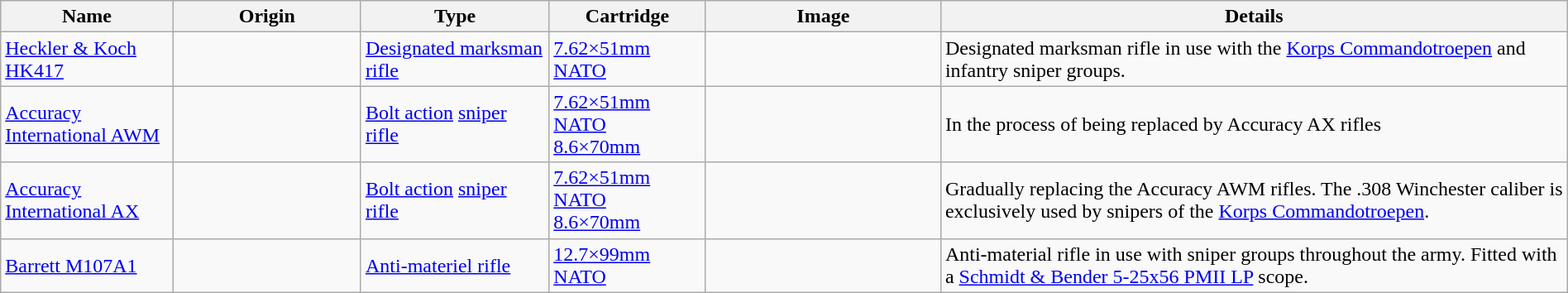<table class="wikitable" style="margin:auto; width:100%;">
<tr>
<th style="text-align: center; width:11%;">Name</th>
<th style="text-align: center; width:12%;">Origin</th>
<th style="text-align: center; width:12%;">Type</th>
<th style="text-align: center; width:10%;">Cartridge</th>
<th style="text-align: center; width:15%;">Image</th>
<th style="text-align: center; width:40%;">Details</th>
</tr>
<tr>
<td><a href='#'>Heckler & Koch HK417</a></td>
<td><small></small></td>
<td><a href='#'>Designated marksman rifle</a></td>
<td><a href='#'>7.62×51mm NATO</a></td>
<td></td>
<td>Designated marksman rifle in use with the <a href='#'>Korps Commandotroepen</a> and infantry sniper groups.</td>
</tr>
<tr>
<td><a href='#'>Accuracy International AWM</a></td>
<td><small></small></td>
<td><a href='#'>Bolt action</a> <a href='#'>sniper rifle</a></td>
<td><a href='#'>7.62×51mm NATO</a><br><a href='#'>8.6×70mm</a></td>
<td></td>
<td>In the process of being replaced by Accuracy AX rifles</td>
</tr>
<tr>
<td><a href='#'>Accuracy International AX</a></td>
<td><small></small></td>
<td><a href='#'>Bolt action</a> <a href='#'>sniper rifle</a></td>
<td><a href='#'>7.62×51mm NATO</a><br><a href='#'>8.6×70mm</a></td>
<td></td>
<td>Gradually replacing the Accuracy AWM rifles. The .308 Winchester caliber is exclusively used by snipers of the <a href='#'>Korps Commandotroepen</a>.</td>
</tr>
<tr>
<td><a href='#'>Barrett M107A1</a></td>
<td><small></small></td>
<td><a href='#'>Anti-materiel rifle</a></td>
<td><a href='#'>12.7×99mm NATO</a></td>
<td></td>
<td>Anti-material rifle in use with sniper groups throughout the army. Fitted with a <a href='#'>Schmidt & Bender 5-25x56 PMII LP</a> scope.</td>
</tr>
</table>
